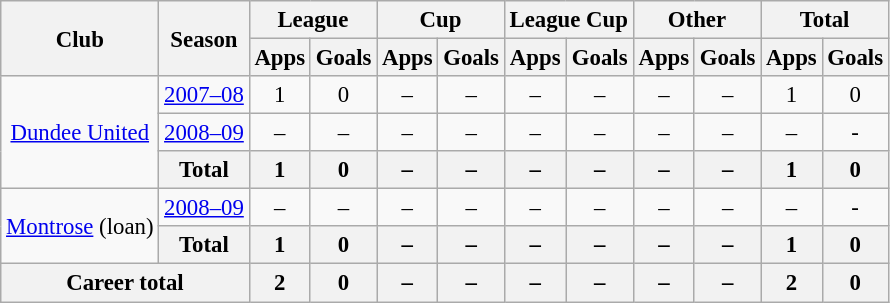<table class="wikitable" style="font-size:95%; text-align:center">
<tr>
<th rowspan="2">Club</th>
<th rowspan="2">Season</th>
<th colspan="2">League</th>
<th colspan="2">Cup</th>
<th colspan="2">League Cup</th>
<th colspan="2">Other</th>
<th colspan="2">Total</th>
</tr>
<tr>
<th>Apps</th>
<th>Goals</th>
<th>Apps</th>
<th>Goals</th>
<th>Apps</th>
<th>Goals</th>
<th>Apps</th>
<th>Goals</th>
<th>Apps</th>
<th>Goals</th>
</tr>
<tr>
<td rowspan="3"><a href='#'>Dundee United</a></td>
<td><a href='#'>2007–08</a></td>
<td>1</td>
<td>0</td>
<td>–</td>
<td>–</td>
<td>–</td>
<td>–</td>
<td>–</td>
<td>–</td>
<td>1</td>
<td>0</td>
</tr>
<tr>
<td><a href='#'>2008–09</a></td>
<td>–</td>
<td>–</td>
<td>–</td>
<td>–</td>
<td>–</td>
<td>–</td>
<td>–</td>
<td>–</td>
<td>–</td>
<td>-</td>
</tr>
<tr>
<th>Total</th>
<th>1</th>
<th>0</th>
<th>–</th>
<th>–</th>
<th>–</th>
<th>–</th>
<th>–</th>
<th>–</th>
<th>1</th>
<th>0</th>
</tr>
<tr>
<td rowspan="2"><a href='#'>Montrose</a> (loan)</td>
<td><a href='#'>2008–09</a></td>
<td>–</td>
<td>–</td>
<td>–</td>
<td>–</td>
<td>–</td>
<td>–</td>
<td>–</td>
<td>–</td>
<td>–</td>
<td>-</td>
</tr>
<tr>
<th>Total</th>
<th>1</th>
<th>0</th>
<th>–</th>
<th>–</th>
<th>–</th>
<th>–</th>
<th>–</th>
<th>–</th>
<th>1</th>
<th>0</th>
</tr>
<tr>
<th colspan="2">Career total</th>
<th>2</th>
<th>0</th>
<th>–</th>
<th>–</th>
<th>–</th>
<th>–</th>
<th>–</th>
<th>–</th>
<th>2</th>
<th>0</th>
</tr>
</table>
